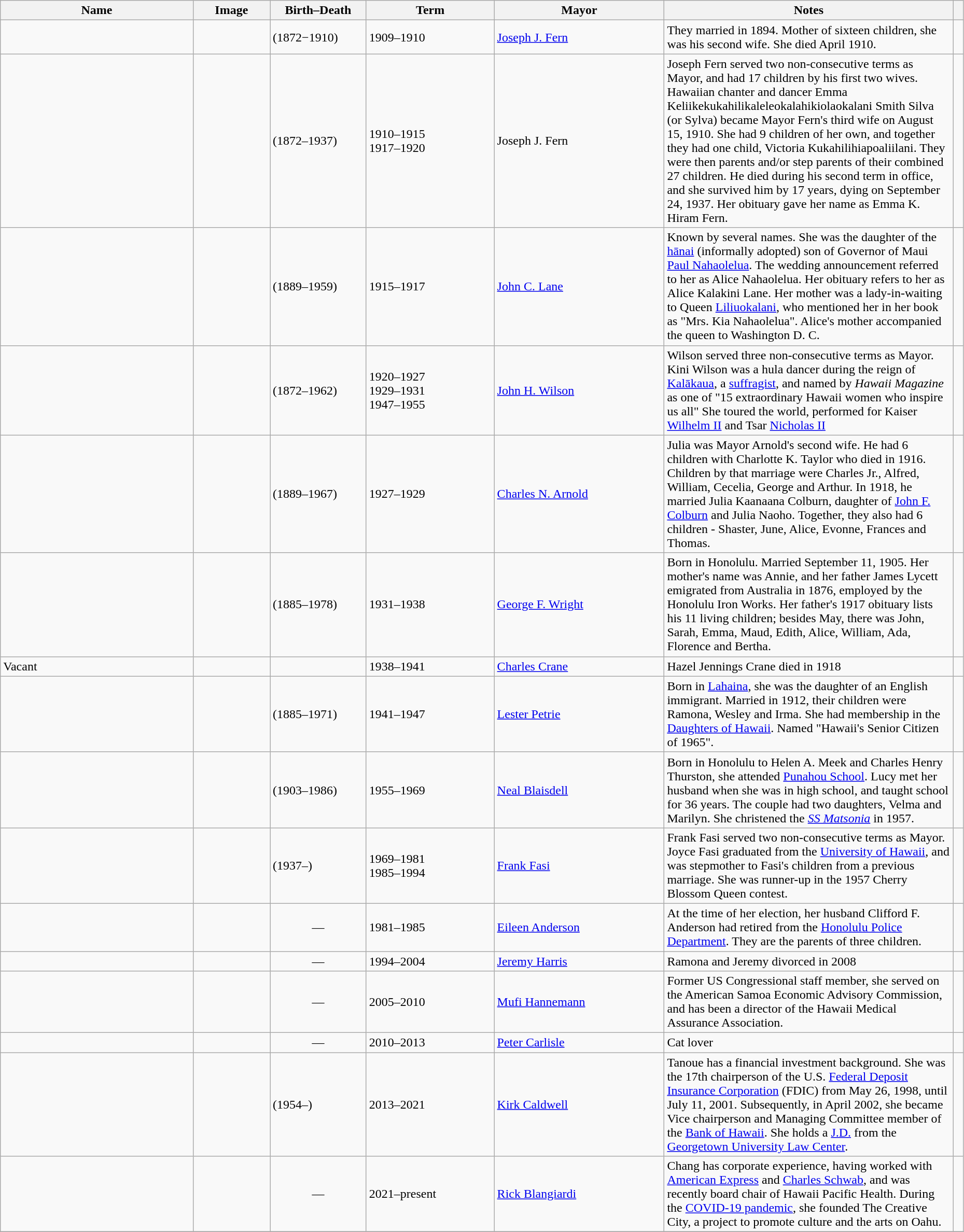<table class="wikitable sortable" style="width:98%">
<tr>
<th scope="col" width = 20%>Name</th>
<th scope="col" width = 8% class="unsortable">Image</th>
<th scope="col" width = 10% class="unsortable">Birth–Death</th>
<th scope= class="unsortable">Term</th>
<th scope="col" width =>Mayor</th>
<th scope="col" width = 30% class="unsortable">Notes</th>
<th scope="col"  class="unsortable"></th>
</tr>
<tr>
<td scope="row"></td>
<td></td>
<td>(1872−1910)</td>
<td>1909–1910</td>
<td><a href='#'>Joseph J. Fern</a></td>
<td>They married in 1894. Mother of sixteen children, she was his second wife. She died April 1910.</td>
<td></td>
</tr>
<tr>
<td scope="row"></td>
<td></td>
<td>(1872–1937)</td>
<td>1910–1915<br>1917–1920</td>
<td>Joseph J. Fern</td>
<td>Joseph Fern served two non-consecutive terms as Mayor, and had 17 children by his first two wives. Hawaiian chanter and dancer Emma Keliikekukahilikaleleokalahikiolaokalani Smith Silva (or Sylva) became Mayor Fern's third wife on August 15, 1910. She had 9 children of her own, and together they had one child, Victoria Kukahilihiapoaliilani. They were then parents and/or step parents of their combined 27 children. He died during his second term in office, and she survived him by 17 years, dying on September 24, 1937. Her obituary gave her name as Emma K. Hiram Fern.</td>
<td></td>
</tr>
<tr>
<td scope="row"></td>
<td></td>
<td>(1889–1959)</td>
<td>1915–1917</td>
<td><a href='#'>John C. Lane</a></td>
<td>Known by several names. She was the daughter of the <a href='#'>hānai</a> (informally adopted) son of Governor of Maui <a href='#'>Paul Nahaolelua</a>. The wedding announcement referred to her as Alice Nahaolelua. Her obituary refers to her as Alice Kalakini Lane. Her mother was a lady-in-waiting to Queen <a href='#'>Liliuokalani</a>, who mentioned her in her book as "Mrs. Kia Nahaolelua". Alice's mother accompanied the queen to Washington D. C.</td>
<td></td>
</tr>
<tr>
<td scope="row"></td>
<td></td>
<td>(1872–1962)</td>
<td>1920–1927<br>1929–1931<br>1947–1955</td>
<td><a href='#'>John H. Wilson</a></td>
<td>Wilson served three non-consecutive terms as Mayor. Kini Wilson was a hula dancer during the reign of <a href='#'>Kalākaua</a>, a <a href='#'>suffragist</a>, and named by <em>Hawaii Magazine</em> as one of "15 extraordinary Hawaii women who inspire us all" She toured the world, performed for Kaiser <a href='#'>Wilhelm II</a> and Tsar <a href='#'>Nicholas II</a></td>
<td></td>
</tr>
<tr>
<td scope="row"></td>
<td></td>
<td>(1889–1967)</td>
<td>1927–1929</td>
<td><a href='#'>Charles N. Arnold</a></td>
<td>Julia was Mayor Arnold's second wife. He had 6 children with Charlotte K. Taylor who died in 1916. Children by that marriage were Charles Jr., Alfred, William, Cecelia, George and Arthur. In 1918, he married Julia Kaanaana Colburn, daughter of <a href='#'>John F. Colburn</a> and Julia Naoho. Together, they also had 6 children - Shaster, June, Alice, Evonne, Frances and Thomas.</td>
<td></td>
</tr>
<tr>
<td scope="row"></td>
<td></td>
<td>(1885–1978)</td>
<td>1931–1938</td>
<td><a href='#'>George F. Wright</a></td>
<td>Born in Honolulu. Married September 11, 1905. Her mother's name was Annie, and her father James Lycett emigrated from Australia in 1876, employed by the Honolulu Iron Works. Her father's 1917 obituary lists his 11 living children; besides May, there was John, Sarah, Emma, Maud, Edith, Alice, William, Ada, Florence and Bertha.</td>
<td></td>
</tr>
<tr>
<td scope="row">Vacant</td>
<td></td>
<td></td>
<td>1938–1941</td>
<td><a href='#'>Charles Crane</a></td>
<td>Hazel Jennings Crane died in 1918</td>
<td></td>
</tr>
<tr>
<td scope="row"></td>
<td></td>
<td>(1885–1971)</td>
<td>1941–1947</td>
<td><a href='#'>Lester Petrie</a></td>
<td>Born in <a href='#'>Lahaina</a>, she was the daughter of an English immigrant. Married in 1912, their children were Ramona, Wesley and Irma. She had membership in the <a href='#'>Daughters of Hawaii</a>. Named "Hawaii's Senior Citizen of 1965".</td>
<td></td>
</tr>
<tr>
<td scope="row"></td>
<td></td>
<td>(1903–1986)</td>
<td>1955–1969</td>
<td><a href='#'>Neal Blaisdell</a></td>
<td>Born in Honolulu to Helen A. Meek and Charles Henry Thurston, she attended <a href='#'>Punahou School</a>. Lucy met her husband when she was in high school, and taught school for 36 years. The couple had two daughters, Velma and Marilyn. She christened the <em><a href='#'>SS Matsonia</a></em> in 1957.</td>
<td></td>
</tr>
<tr>
<td scope="row"></td>
<td></td>
<td>(1937–)</td>
<td>1969–1981<br>1985–1994</td>
<td><a href='#'>Frank Fasi</a></td>
<td>Frank Fasi served two non-consecutive terms as Mayor. Joyce Fasi graduated from the <a href='#'>University of Hawaii</a>, and was stepmother to Fasi's children from a previous marriage. She was runner-up in the 1957 Cherry Blossom Queen contest.</td>
<td></td>
</tr>
<tr>
<td scope="row"></td>
<td></td>
<td align="center">—</td>
<td>1981–1985</td>
<td><a href='#'>Eileen Anderson</a></td>
<td>At the time of her election, her husband Clifford F. Anderson had retired from the <a href='#'>Honolulu Police Department</a>. They are the parents of three children.</td>
<td></td>
</tr>
<tr>
<td scope="row"></td>
<td></td>
<td align="center">—</td>
<td>1994–2004</td>
<td><a href='#'>Jeremy Harris</a></td>
<td>Ramona and Jeremy divorced in 2008</td>
<td></td>
</tr>
<tr>
<td scope="row"></td>
<td></td>
<td align="center">—</td>
<td>2005–2010</td>
<td><a href='#'>Mufi Hannemann</a></td>
<td>Former US Congressional staff member, she served on the American Samoa Economic Advisory Commission, and has been a director of the Hawaii Medical Assurance Association.</td>
<td></td>
</tr>
<tr>
<td scope="row"></td>
<td></td>
<td align="center">—</td>
<td>2010–2013</td>
<td><a href='#'>Peter Carlisle</a></td>
<td>Cat lover</td>
<td></td>
</tr>
<tr>
<td scope="row"></td>
<td></td>
<td>(1954–)</td>
<td>2013–2021</td>
<td><a href='#'>Kirk Caldwell</a></td>
<td>Tanoue has a financial investment background. She was the 17th chairperson of the U.S. <a href='#'>Federal Deposit Insurance Corporation</a> (FDIC) from May 26, 1998, until July 11, 2001. Subsequently, in April 2002, she became Vice chairperson and Managing Committee member of the <a href='#'>Bank of Hawaii</a>. She holds a <a href='#'>J.D.</a> from the <a href='#'>Georgetown University Law Center</a>.</td>
<td></td>
</tr>
<tr>
<td scope="row"></td>
<td></td>
<td align="center">—</td>
<td>2021–present</td>
<td><a href='#'>Rick Blangiardi</a></td>
<td>Chang has corporate experience, having worked with <a href='#'>American Express</a> and <a href='#'>Charles Schwab</a>, and was recently board chair of Hawaii Pacific Health. During the <a href='#'>COVID-19 pandemic</a>, she founded The Creative City, a project to promote culture and the arts on Oahu.</td>
<td></td>
</tr>
<tr>
</tr>
</table>
